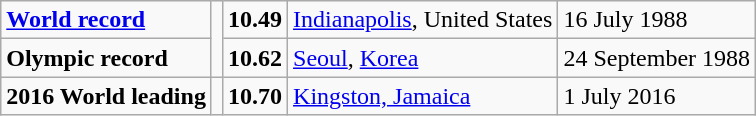<table class="wikitable">
<tr>
<td><strong><a href='#'>World record</a></strong></td>
<td rowspan=2></td>
<td><strong>10.49</strong></td>
<td><a href='#'>Indianapolis</a>, United States</td>
<td>16 July 1988</td>
</tr>
<tr>
<td><strong>Olympic record</strong></td>
<td><strong>10.62</strong></td>
<td><a href='#'>Seoul</a>, <a href='#'>Korea</a></td>
<td>24 September 1988</td>
</tr>
<tr>
<td><strong>2016 World leading</strong></td>
<td></td>
<td><strong>10.70</strong></td>
<td><a href='#'>Kingston, Jamaica</a></td>
<td>1 July 2016</td>
</tr>
</table>
